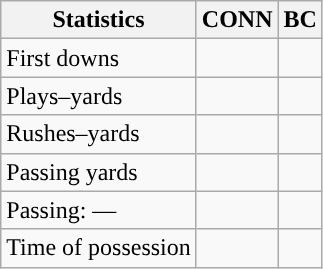<table class="wikitable" style="float:left">
<tr>
<th>Statistics</th>
<th>CONN</th>
<th>BC</th>
</tr>
<tr>
<td>First downs</td>
<td></td>
<td></td>
</tr>
<tr>
<td>Plays–yards</td>
<td></td>
<td></td>
</tr>
<tr>
<td>Rushes–yards</td>
<td></td>
<td></td>
</tr>
<tr>
<td>Passing yards</td>
<td></td>
<td></td>
</tr>
<tr>
<td>Passing: ––</td>
<td></td>
<td></td>
</tr>
<tr>
<td>Time of possession</td>
<td></td>
<td></td>
</tr>
</table>
